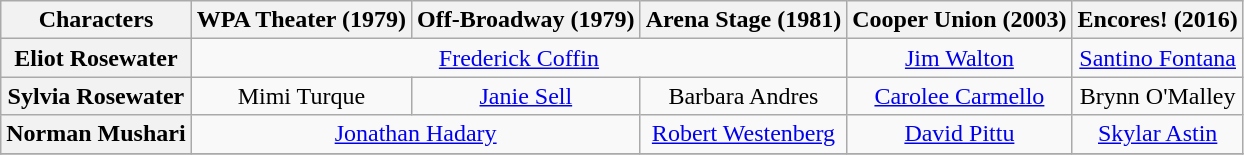<table class="wikitable">
<tr>
<th>Characters</th>
<th>WPA Theater (1979)</th>
<th>Off-Broadway (1979)</th>
<th>Arena Stage (1981)</th>
<th>Cooper Union (2003)</th>
<th>Encores! (2016)</th>
</tr>
<tr>
<th>Eliot Rosewater</th>
<td colspan="3" style="text-align: center;"><a href='#'>Frederick Coffin</a></td>
<td style="text-align: center;"><a href='#'>Jim Walton</a></td>
<td style="text-align: center;"><a href='#'>Santino Fontana</a></td>
</tr>
<tr>
<th>Sylvia Rosewater</th>
<td style="text-align: center;">Mimi Turque</td>
<td style="text-align: center;"><a href='#'>Janie Sell</a></td>
<td style="text-align: center;">Barbara Andres</td>
<td style="text-align: center;"><a href='#'>Carolee Carmello</a></td>
<td style="text-align: center;">Brynn O'Malley</td>
</tr>
<tr>
<th>Norman Mushari</th>
<td colspan="2" style="text-align: center;"><a href='#'>Jonathan Hadary</a></td>
<td style="text-align: center;"><a href='#'>Robert Westenberg</a></td>
<td style="text-align: center;"><a href='#'>David Pittu</a></td>
<td style="text-align: center;"><a href='#'>Skylar Astin</a></td>
</tr>
<tr>
</tr>
</table>
